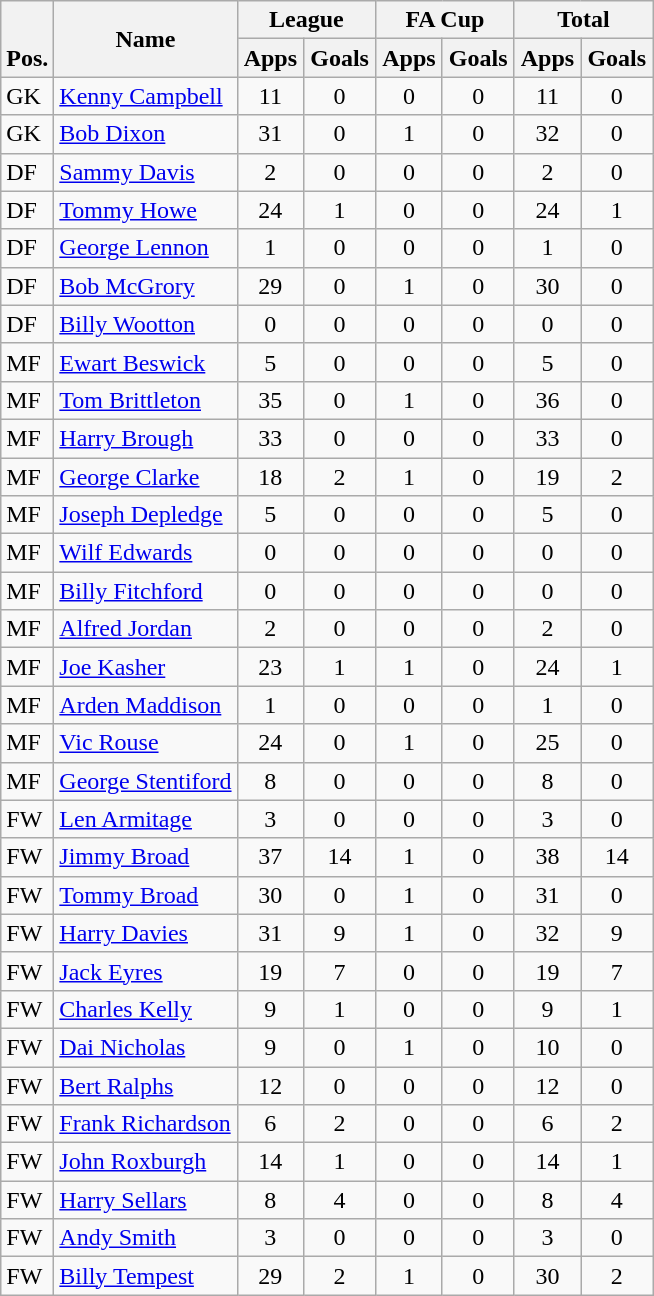<table class="wikitable" style="text-align:center">
<tr>
<th rowspan="2" valign="bottom">Pos.</th>
<th rowspan="2">Name</th>
<th colspan="2" width="85">League</th>
<th colspan="2" width="85">FA Cup</th>
<th colspan="2" width="85">Total</th>
</tr>
<tr>
<th>Apps</th>
<th>Goals</th>
<th>Apps</th>
<th>Goals</th>
<th>Apps</th>
<th>Goals</th>
</tr>
<tr>
<td align="left">GK</td>
<td align="left"> <a href='#'>Kenny Campbell</a></td>
<td>11</td>
<td>0</td>
<td>0</td>
<td>0</td>
<td>11</td>
<td>0</td>
</tr>
<tr>
<td align="left">GK</td>
<td align="left"> <a href='#'>Bob Dixon</a></td>
<td>31</td>
<td>0</td>
<td>1</td>
<td>0</td>
<td>32</td>
<td>0</td>
</tr>
<tr>
<td align="left">DF</td>
<td align="left"> <a href='#'>Sammy Davis</a></td>
<td>2</td>
<td>0</td>
<td>0</td>
<td>0</td>
<td>2</td>
<td>0</td>
</tr>
<tr>
<td align="left">DF</td>
<td align="left"> <a href='#'>Tommy Howe</a></td>
<td>24</td>
<td>1</td>
<td>0</td>
<td>0</td>
<td>24</td>
<td>1</td>
</tr>
<tr>
<td align="left">DF</td>
<td align="left"> <a href='#'>George Lennon</a></td>
<td>1</td>
<td>0</td>
<td>0</td>
<td>0</td>
<td>1</td>
<td>0</td>
</tr>
<tr>
<td align="left">DF</td>
<td align="left"> <a href='#'>Bob McGrory</a></td>
<td>29</td>
<td>0</td>
<td>1</td>
<td>0</td>
<td>30</td>
<td>0</td>
</tr>
<tr>
<td align="left">DF</td>
<td align="left"> <a href='#'>Billy Wootton</a></td>
<td>0</td>
<td>0</td>
<td>0</td>
<td>0</td>
<td>0</td>
<td>0</td>
</tr>
<tr>
<td align="left">MF</td>
<td align="left"> <a href='#'>Ewart Beswick</a></td>
<td>5</td>
<td>0</td>
<td>0</td>
<td>0</td>
<td>5</td>
<td>0</td>
</tr>
<tr>
<td align="left">MF</td>
<td align="left"> <a href='#'>Tom Brittleton</a></td>
<td>35</td>
<td>0</td>
<td>1</td>
<td>0</td>
<td>36</td>
<td>0</td>
</tr>
<tr>
<td align="left">MF</td>
<td align="left"> <a href='#'>Harry Brough</a></td>
<td>33</td>
<td>0</td>
<td>0</td>
<td>0</td>
<td>33</td>
<td>0</td>
</tr>
<tr>
<td align="left">MF</td>
<td align="left"> <a href='#'>George Clarke</a></td>
<td>18</td>
<td>2</td>
<td>1</td>
<td>0</td>
<td>19</td>
<td>2</td>
</tr>
<tr>
<td align="left">MF</td>
<td align="left"> <a href='#'>Joseph Depledge</a></td>
<td>5</td>
<td>0</td>
<td>0</td>
<td>0</td>
<td>5</td>
<td>0</td>
</tr>
<tr>
<td align="left">MF</td>
<td align="left"> <a href='#'>Wilf Edwards</a></td>
<td>0</td>
<td>0</td>
<td>0</td>
<td>0</td>
<td>0</td>
<td>0</td>
</tr>
<tr>
<td align="left">MF</td>
<td align="left"> <a href='#'>Billy Fitchford</a></td>
<td>0</td>
<td>0</td>
<td>0</td>
<td>0</td>
<td>0</td>
<td>0</td>
</tr>
<tr>
<td align="left">MF</td>
<td align="left"> <a href='#'>Alfred Jordan</a></td>
<td>2</td>
<td>0</td>
<td>0</td>
<td>0</td>
<td>2</td>
<td>0</td>
</tr>
<tr>
<td align="left">MF</td>
<td align="left"> <a href='#'>Joe Kasher</a></td>
<td>23</td>
<td>1</td>
<td>1</td>
<td>0</td>
<td>24</td>
<td>1</td>
</tr>
<tr>
<td align="left">MF</td>
<td align="left"> <a href='#'>Arden Maddison</a></td>
<td>1</td>
<td>0</td>
<td>0</td>
<td>0</td>
<td>1</td>
<td>0</td>
</tr>
<tr>
<td align="left">MF</td>
<td align="left"> <a href='#'>Vic Rouse</a></td>
<td>24</td>
<td>0</td>
<td>1</td>
<td>0</td>
<td>25</td>
<td>0</td>
</tr>
<tr>
<td align="left">MF</td>
<td align="left"> <a href='#'>George Stentiford</a></td>
<td>8</td>
<td>0</td>
<td>0</td>
<td>0</td>
<td>8</td>
<td>0</td>
</tr>
<tr>
<td align="left">FW</td>
<td align="left"> <a href='#'>Len Armitage</a></td>
<td>3</td>
<td>0</td>
<td>0</td>
<td>0</td>
<td>3</td>
<td>0</td>
</tr>
<tr>
<td align="left">FW</td>
<td align="left"> <a href='#'>Jimmy Broad</a></td>
<td>37</td>
<td>14</td>
<td>1</td>
<td>0</td>
<td>38</td>
<td>14</td>
</tr>
<tr>
<td align="left">FW</td>
<td align="left"> <a href='#'>Tommy Broad</a></td>
<td>30</td>
<td>0</td>
<td>1</td>
<td>0</td>
<td>31</td>
<td>0</td>
</tr>
<tr>
<td align="left">FW</td>
<td align="left"> <a href='#'>Harry Davies</a></td>
<td>31</td>
<td>9</td>
<td>1</td>
<td>0</td>
<td>32</td>
<td>9</td>
</tr>
<tr>
<td align="left">FW</td>
<td align="left"> <a href='#'>Jack Eyres</a></td>
<td>19</td>
<td>7</td>
<td>0</td>
<td>0</td>
<td>19</td>
<td>7</td>
</tr>
<tr>
<td align="left">FW</td>
<td align="left"> <a href='#'>Charles Kelly</a></td>
<td>9</td>
<td>1</td>
<td>0</td>
<td>0</td>
<td>9</td>
<td>1</td>
</tr>
<tr>
<td align="left">FW</td>
<td align="left"> <a href='#'>Dai Nicholas</a></td>
<td>9</td>
<td>0</td>
<td>1</td>
<td>0</td>
<td>10</td>
<td>0</td>
</tr>
<tr>
<td align="left">FW</td>
<td align="left"> <a href='#'>Bert Ralphs</a></td>
<td>12</td>
<td>0</td>
<td>0</td>
<td>0</td>
<td>12</td>
<td>0</td>
</tr>
<tr>
<td align="left">FW</td>
<td align="left"> <a href='#'>Frank Richardson</a></td>
<td>6</td>
<td>2</td>
<td>0</td>
<td>0</td>
<td>6</td>
<td>2</td>
</tr>
<tr>
<td align="left">FW</td>
<td align="left"> <a href='#'>John Roxburgh</a></td>
<td>14</td>
<td>1</td>
<td>0</td>
<td>0</td>
<td>14</td>
<td>1</td>
</tr>
<tr>
<td align="left">FW</td>
<td align="left"> <a href='#'>Harry Sellars</a></td>
<td>8</td>
<td>4</td>
<td>0</td>
<td>0</td>
<td>8</td>
<td>4</td>
</tr>
<tr>
<td align="left">FW</td>
<td align="left"> <a href='#'>Andy Smith</a></td>
<td>3</td>
<td>0</td>
<td>0</td>
<td>0</td>
<td>3</td>
<td>0</td>
</tr>
<tr>
<td align="left">FW</td>
<td align="left"> <a href='#'>Billy Tempest</a></td>
<td>29</td>
<td>2</td>
<td>1</td>
<td>0</td>
<td>30</td>
<td>2</td>
</tr>
</table>
